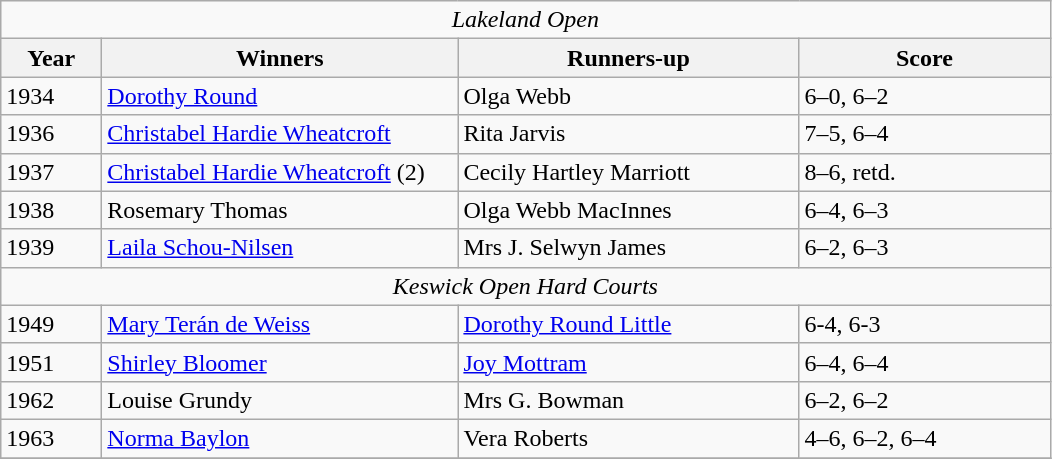<table class="wikitable">
<tr>
<td colspan=4 align=center><em>Lakeland Open</em></td>
</tr>
<tr>
<th style="width:60px;">Year</th>
<th style="width:230px;">Winners</th>
<th style="width:220px;">Runners-up</th>
<th style="width:160px;">Score</th>
</tr>
<tr>
<td>1934</td>
<td> <a href='#'>Dorothy Round</a></td>
<td> Olga Webb</td>
<td>6–0, 6–2</td>
</tr>
<tr>
<td>1936</td>
<td> <a href='#'>Christabel Hardie Wheatcroft</a></td>
<td> Rita Jarvis</td>
<td>7–5, 6–4</td>
</tr>
<tr>
<td>1937</td>
<td> <a href='#'>Christabel Hardie Wheatcroft</a> (2)</td>
<td> Cecily Hartley Marriott</td>
<td>8–6, retd.</td>
</tr>
<tr>
<td>1938</td>
<td> Rosemary Thomas</td>
<td> Olga Webb MacInnes</td>
<td>6–4, 6–3</td>
</tr>
<tr>
<td>1939</td>
<td> <a href='#'>Laila Schou-Nilsen</a></td>
<td> Mrs J. Selwyn James</td>
<td>6–2, 6–3</td>
</tr>
<tr>
<td colspan=4 align=center><em>Keswick Open Hard Courts</em></td>
</tr>
<tr>
<td>1949</td>
<td> <a href='#'>Mary Terán de Weiss</a></td>
<td>  <a href='#'>Dorothy Round Little</a></td>
<td>6-4, 6-3</td>
</tr>
<tr>
<td>1951</td>
<td> <a href='#'>Shirley Bloomer</a></td>
<td> <a href='#'>Joy Mottram</a></td>
<td>6–4, 6–4</td>
</tr>
<tr>
<td>1962</td>
<td> Louise Grundy</td>
<td> Mrs G. Bowman</td>
<td>6–2, 6–2</td>
</tr>
<tr>
<td>1963</td>
<td> <a href='#'>Norma Baylon</a></td>
<td> Vera Roberts</td>
<td>4–6, 6–2, 6–4</td>
</tr>
<tr>
</tr>
</table>
